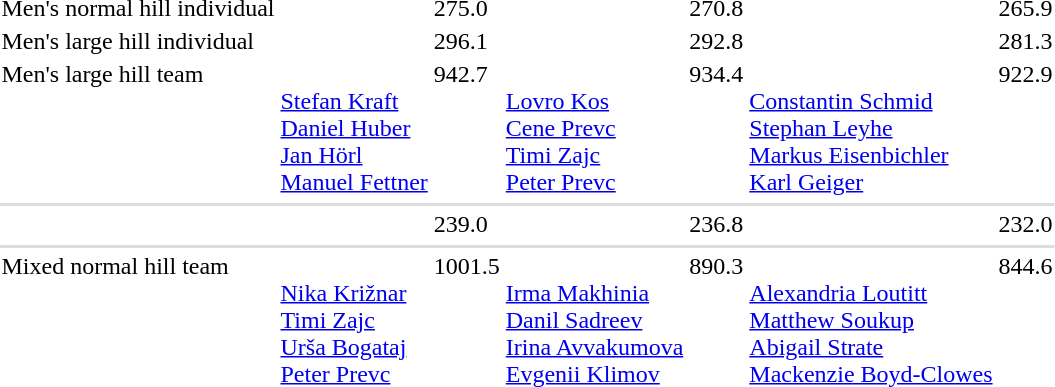<table>
<tr valign="top">
<td>Men's normal hill individual<br></td>
<td></td>
<td>275.0</td>
<td></td>
<td>270.8</td>
<td></td>
<td>265.9</td>
</tr>
<tr valign="top">
<td>Men's large hill individual<br></td>
<td></td>
<td>296.1</td>
<td></td>
<td>292.8</td>
<td></td>
<td>281.3</td>
</tr>
<tr valign="top">
<td>Men's large hill team<br></td>
<td><br><a href='#'>Stefan Kraft</a><br><a href='#'>Daniel Huber</a><br><a href='#'>Jan Hörl</a><br><a href='#'>Manuel Fettner</a></td>
<td>942.7</td>
<td><br><a href='#'>Lovro Kos</a><br><a href='#'>Cene Prevc</a><br><a href='#'>Timi Zajc</a><br><a href='#'>Peter Prevc</a></td>
<td>934.4</td>
<td><br><a href='#'>Constantin Schmid</a><br><a href='#'>Stephan Leyhe</a><br><a href='#'>Markus Eisenbichler</a><br><a href='#'>Karl Geiger</a></td>
<td>922.9</td>
</tr>
<tr>
</tr>
<tr bgcolor=#ddd>
<td colspan=7></td>
</tr>
<tr valign="top">
<td><br></td>
<td></td>
<td>239.0</td>
<td></td>
<td>236.8</td>
<td></td>
<td>232.0</td>
</tr>
<tr>
</tr>
<tr bgcolor=#ddd>
<td colspan=7></td>
</tr>
<tr valign="top">
<td>Mixed normal hill team<br></td>
<td><br><a href='#'>Nika Križnar</a><br><a href='#'>Timi Zajc</a><br><a href='#'>Urša Bogataj</a><br><a href='#'>Peter Prevc</a></td>
<td>1001.5</td>
<td><br><a href='#'>Irma Makhinia</a><br><a href='#'>Danil Sadreev</a><br><a href='#'>Irina Avvakumova</a><br><a href='#'>Evgenii Klimov</a></td>
<td>890.3</td>
<td><br><a href='#'>Alexandria Loutitt</a><br><a href='#'>Matthew Soukup</a><br><a href='#'>Abigail Strate</a><br><a href='#'>Mackenzie Boyd-Clowes</a></td>
<td>844.6</td>
</tr>
</table>
